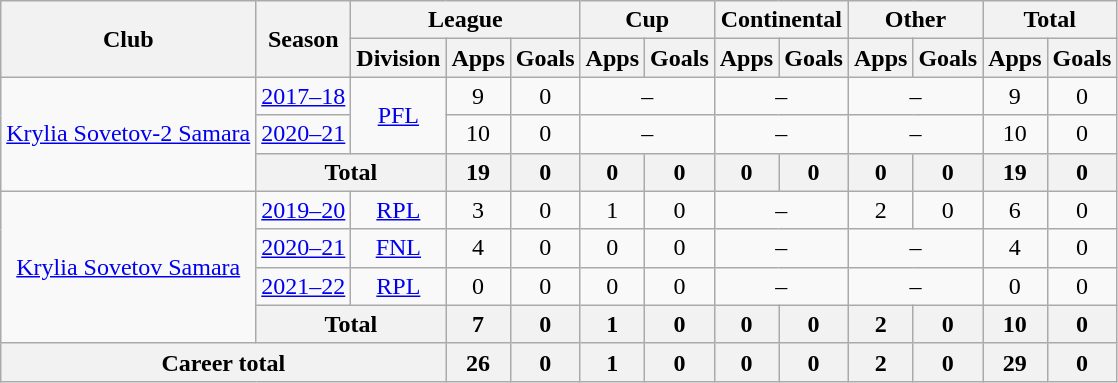<table class="wikitable" style="text-align: center;">
<tr>
<th rowspan=2>Club</th>
<th rowspan=2>Season</th>
<th colspan=3>League</th>
<th colspan=2>Cup</th>
<th colspan=2>Continental</th>
<th colspan=2>Other</th>
<th colspan=2>Total</th>
</tr>
<tr>
<th>Division</th>
<th>Apps</th>
<th>Goals</th>
<th>Apps</th>
<th>Goals</th>
<th>Apps</th>
<th>Goals</th>
<th>Apps</th>
<th>Goals</th>
<th>Apps</th>
<th>Goals</th>
</tr>
<tr>
<td rowspan="3"><a href='#'>Krylia Sovetov-2 Samara</a></td>
<td><a href='#'>2017–18</a></td>
<td rowspan="2"><a href='#'>PFL</a></td>
<td>9</td>
<td>0</td>
<td colspan=2>–</td>
<td colspan=2>–</td>
<td colspan=2>–</td>
<td>9</td>
<td>0</td>
</tr>
<tr>
<td><a href='#'>2020–21</a></td>
<td>10</td>
<td>0</td>
<td colspan=2>–</td>
<td colspan=2>–</td>
<td colspan=2>–</td>
<td>10</td>
<td>0</td>
</tr>
<tr>
<th colspan=2>Total</th>
<th>19</th>
<th>0</th>
<th>0</th>
<th>0</th>
<th>0</th>
<th>0</th>
<th>0</th>
<th>0</th>
<th>19</th>
<th>0</th>
</tr>
<tr>
<td rowspan="4"><a href='#'>Krylia Sovetov Samara</a></td>
<td><a href='#'>2019–20</a></td>
<td><a href='#'>RPL</a></td>
<td>3</td>
<td>0</td>
<td>1</td>
<td>0</td>
<td colspan=2>–</td>
<td>2</td>
<td>0</td>
<td>6</td>
<td>0</td>
</tr>
<tr>
<td><a href='#'>2020–21</a></td>
<td><a href='#'>FNL</a></td>
<td>4</td>
<td>0</td>
<td>0</td>
<td>0</td>
<td colspan=2>–</td>
<td colspan=2>–</td>
<td>4</td>
<td>0</td>
</tr>
<tr>
<td><a href='#'>2021–22</a></td>
<td><a href='#'>RPL</a></td>
<td>0</td>
<td>0</td>
<td>0</td>
<td>0</td>
<td colspan=2>–</td>
<td colspan=2>–</td>
<td>0</td>
<td>0</td>
</tr>
<tr>
<th colspan=2>Total</th>
<th>7</th>
<th>0</th>
<th>1</th>
<th>0</th>
<th>0</th>
<th>0</th>
<th>2</th>
<th>0</th>
<th>10</th>
<th>0</th>
</tr>
<tr>
<th colspan=3>Career total</th>
<th>26</th>
<th>0</th>
<th>1</th>
<th>0</th>
<th>0</th>
<th>0</th>
<th>2</th>
<th>0</th>
<th>29</th>
<th>0</th>
</tr>
</table>
